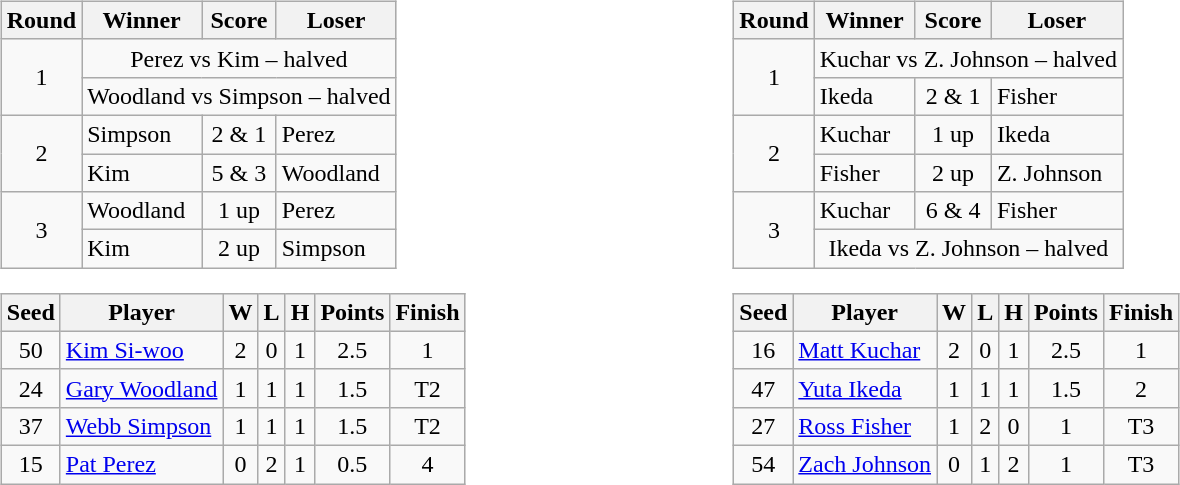<table style="width: 60em">
<tr>
<td><br><table class="wikitable">
<tr>
<th>Round</th>
<th>Winner</th>
<th>Score</th>
<th>Loser</th>
</tr>
<tr>
<td align=center rowspan=2>1</td>
<td colspan=3 align=center>Perez vs Kim – halved</td>
</tr>
<tr>
<td colspan=3 align=center>Woodland vs Simpson – halved</td>
</tr>
<tr>
<td align=center rowspan=2>2</td>
<td>Simpson</td>
<td align=center>2 & 1</td>
<td>Perez</td>
</tr>
<tr>
<td>Kim</td>
<td align=center>5 & 3</td>
<td>Woodland</td>
</tr>
<tr>
<td align=center rowspan=2>3</td>
<td>Woodland</td>
<td align=center>1 up</td>
<td>Perez</td>
</tr>
<tr>
<td>Kim</td>
<td align=center>2 up</td>
<td>Simpson</td>
</tr>
</table>
<table class="wikitable" style="text-align:center">
<tr>
<th>Seed</th>
<th>Player</th>
<th>W</th>
<th>L</th>
<th>H</th>
<th>Points</th>
<th>Finish</th>
</tr>
<tr>
<td>50</td>
<td align=left> <a href='#'>Kim Si-woo</a></td>
<td>2</td>
<td>0</td>
<td>1</td>
<td>2.5</td>
<td>1</td>
</tr>
<tr>
<td>24</td>
<td align=left> <a href='#'>Gary Woodland</a></td>
<td>1</td>
<td>1</td>
<td>1</td>
<td>1.5</td>
<td>T2</td>
</tr>
<tr>
<td>37</td>
<td align=left> <a href='#'>Webb Simpson</a></td>
<td>1</td>
<td>1</td>
<td>1</td>
<td>1.5</td>
<td>T2</td>
</tr>
<tr>
<td>15</td>
<td align=left> <a href='#'>Pat Perez</a></td>
<td>0</td>
<td>2</td>
<td>1</td>
<td>0.5</td>
<td>4</td>
</tr>
</table>
</td>
<td><br><table class="wikitable">
<tr>
<th>Round</th>
<th>Winner</th>
<th>Score</th>
<th>Loser</th>
</tr>
<tr>
<td align=center rowspan=2>1</td>
<td colspan=3 align=center>Kuchar vs Z. Johnson – halved</td>
</tr>
<tr>
<td>Ikeda</td>
<td align=center>2 & 1</td>
<td>Fisher</td>
</tr>
<tr>
<td align=center rowspan=2>2</td>
<td>Kuchar</td>
<td align=center>1 up</td>
<td>Ikeda</td>
</tr>
<tr>
<td>Fisher</td>
<td align=center>2 up</td>
<td>Z. Johnson</td>
</tr>
<tr>
<td align=center rowspan=2>3</td>
<td>Kuchar</td>
<td align=center>6 & 4</td>
<td>Fisher</td>
</tr>
<tr>
<td colspan=3 align=center>Ikeda vs Z. Johnson – halved</td>
</tr>
</table>
<table class="wikitable" style="text-align:center">
<tr>
<th>Seed</th>
<th>Player</th>
<th>W</th>
<th>L</th>
<th>H</th>
<th>Points</th>
<th>Finish</th>
</tr>
<tr>
<td>16</td>
<td align=left> <a href='#'>Matt Kuchar</a></td>
<td>2</td>
<td>0</td>
<td>1</td>
<td>2.5</td>
<td>1</td>
</tr>
<tr>
<td>47</td>
<td align=left> <a href='#'>Yuta Ikeda</a></td>
<td>1</td>
<td>1</td>
<td>1</td>
<td>1.5</td>
<td>2</td>
</tr>
<tr>
<td>27</td>
<td align=left> <a href='#'>Ross Fisher</a></td>
<td>1</td>
<td>2</td>
<td>0</td>
<td>1</td>
<td>T3</td>
</tr>
<tr>
<td>54</td>
<td align=left> <a href='#'>Zach Johnson</a></td>
<td>0</td>
<td>1</td>
<td>2</td>
<td>1</td>
<td>T3</td>
</tr>
</table>
</td>
</tr>
</table>
